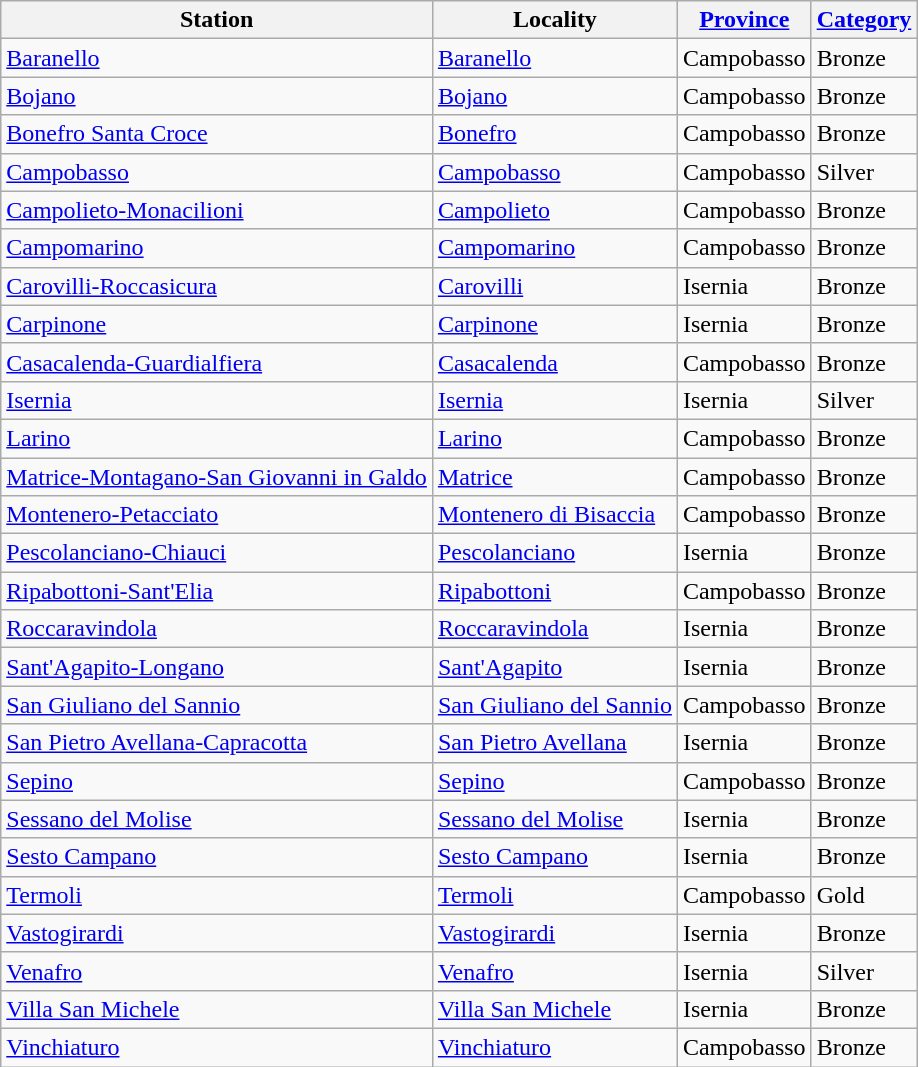<table class="wikitable sortable">
<tr>
<th>Station</th>
<th>Locality</th>
<th><a href='#'>Province</a></th>
<th><a href='#'>Category</a></th>
</tr>
<tr>
<td><a href='#'>Baranello</a></td>
<td><a href='#'>Baranello</a></td>
<td>Campobasso</td>
<td>Bronze</td>
</tr>
<tr>
<td><a href='#'>Bojano</a></td>
<td><a href='#'>Bojano</a></td>
<td>Campobasso</td>
<td>Bronze</td>
</tr>
<tr>
<td><a href='#'>Bonefro Santa Croce</a></td>
<td><a href='#'>Bonefro</a></td>
<td>Campobasso</td>
<td>Bronze</td>
</tr>
<tr>
<td><a href='#'>Campobasso</a></td>
<td><a href='#'>Campobasso</a></td>
<td>Campobasso</td>
<td>Silver</td>
</tr>
<tr>
<td><a href='#'>Campolieto-Monacilioni</a></td>
<td><a href='#'>Campolieto</a></td>
<td>Campobasso</td>
<td>Bronze</td>
</tr>
<tr>
<td><a href='#'>Campomarino</a></td>
<td><a href='#'>Campomarino</a></td>
<td>Campobasso</td>
<td>Bronze</td>
</tr>
<tr>
<td><a href='#'>Carovilli-Roccasicura</a></td>
<td><a href='#'>Carovilli</a></td>
<td>Isernia</td>
<td>Bronze</td>
</tr>
<tr>
<td><a href='#'>Carpinone</a></td>
<td><a href='#'>Carpinone</a></td>
<td>Isernia</td>
<td>Bronze</td>
</tr>
<tr>
<td><a href='#'>Casacalenda-Guardialfiera</a></td>
<td><a href='#'>Casacalenda</a></td>
<td>Campobasso</td>
<td>Bronze</td>
</tr>
<tr>
<td><a href='#'>Isernia</a></td>
<td><a href='#'>Isernia</a></td>
<td>Isernia</td>
<td>Silver</td>
</tr>
<tr>
<td><a href='#'>Larino</a></td>
<td><a href='#'>Larino</a></td>
<td>Campobasso</td>
<td>Bronze</td>
</tr>
<tr>
<td><a href='#'>Matrice-Montagano-San Giovanni in Galdo</a></td>
<td><a href='#'>Matrice</a></td>
<td>Campobasso</td>
<td>Bronze</td>
</tr>
<tr>
<td><a href='#'>Montenero-Petacciato</a></td>
<td><a href='#'>Montenero di Bisaccia</a></td>
<td>Campobasso</td>
<td>Bronze</td>
</tr>
<tr>
<td><a href='#'>Pescolanciano-Chiauci</a></td>
<td><a href='#'>Pescolanciano</a></td>
<td>Isernia</td>
<td>Bronze</td>
</tr>
<tr>
<td><a href='#'>Ripabottoni-Sant'Elia</a></td>
<td><a href='#'>Ripabottoni</a></td>
<td>Campobasso</td>
<td>Bronze</td>
</tr>
<tr>
<td><a href='#'>Roccaravindola</a></td>
<td><a href='#'>Roccaravindola</a></td>
<td>Isernia</td>
<td>Bronze</td>
</tr>
<tr>
<td><a href='#'>Sant'Agapito-Longano</a></td>
<td><a href='#'>Sant'Agapito</a></td>
<td>Isernia</td>
<td>Bronze</td>
</tr>
<tr>
<td><a href='#'>San Giuliano del Sannio</a></td>
<td><a href='#'>San Giuliano del Sannio</a></td>
<td>Campobasso</td>
<td>Bronze</td>
</tr>
<tr>
<td><a href='#'>San Pietro Avellana-Capracotta</a></td>
<td><a href='#'>San Pietro Avellana</a></td>
<td>Isernia</td>
<td>Bronze</td>
</tr>
<tr>
<td><a href='#'>Sepino</a></td>
<td><a href='#'>Sepino</a></td>
<td>Campobasso</td>
<td>Bronze</td>
</tr>
<tr>
<td><a href='#'>Sessano del Molise</a></td>
<td><a href='#'>Sessano del Molise</a></td>
<td>Isernia</td>
<td>Bronze</td>
</tr>
<tr>
<td><a href='#'>Sesto Campano</a></td>
<td><a href='#'>Sesto Campano</a></td>
<td>Isernia</td>
<td>Bronze</td>
</tr>
<tr>
<td><a href='#'>Termoli</a></td>
<td><a href='#'>Termoli</a></td>
<td>Campobasso</td>
<td>Gold</td>
</tr>
<tr>
<td><a href='#'>Vastogirardi</a></td>
<td><a href='#'>Vastogirardi</a></td>
<td>Isernia</td>
<td>Bronze</td>
</tr>
<tr>
<td><a href='#'>Venafro</a></td>
<td><a href='#'>Venafro</a></td>
<td>Isernia</td>
<td>Silver</td>
</tr>
<tr>
<td><a href='#'>Villa San Michele</a></td>
<td><a href='#'>Villa San Michele</a></td>
<td>Isernia</td>
<td>Bronze</td>
</tr>
<tr>
<td><a href='#'>Vinchiaturo</a></td>
<td><a href='#'>Vinchiaturo</a></td>
<td>Campobasso</td>
<td>Bronze</td>
</tr>
</table>
